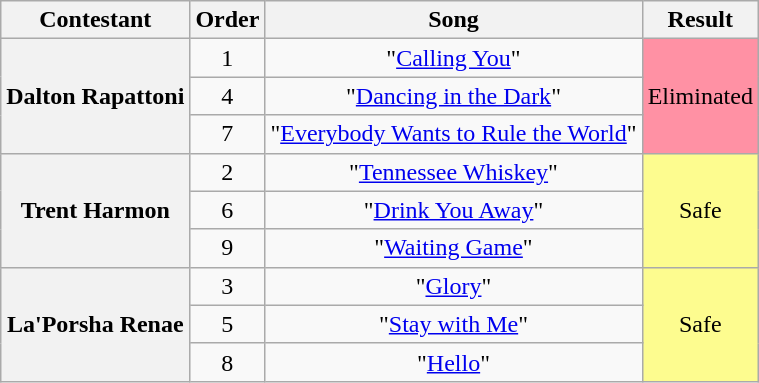<table class="wikitable unsortable" style="text-align:center;">
<tr>
<th scope="col">Contestant</th>
<th scope="col">Order</th>
<th scope="col">Song</th>
<th scope="col">Result</th>
</tr>
<tr>
<th scope="row" rowspan="3">Dalton Rapattoni</th>
<td>1</td>
<td>"<a href='#'>Calling You</a>"</td>
<td rowspan="3" bgcolor="FF91A4">Eliminated</td>
</tr>
<tr>
<td>4</td>
<td>"<a href='#'>Dancing in the Dark</a>"</td>
</tr>
<tr>
<td>7</td>
<td>"<a href='#'>Everybody Wants to Rule the World</a>"</td>
</tr>
<tr>
<th scope="row" rowspan="3">Trent Harmon</th>
<td>2</td>
<td>"<a href='#'>Tennessee Whiskey</a>"</td>
<td rowspan="3" style="background:#FDFC8F">Safe</td>
</tr>
<tr>
<td>6</td>
<td>"<a href='#'>Drink You Away</a>"</td>
</tr>
<tr>
<td>9</td>
<td>"<a href='#'>Waiting Game</a>"</td>
</tr>
<tr>
<th scope="row" rowspan="3">La'Porsha Renae</th>
<td>3</td>
<td>"<a href='#'>Glory</a>"</td>
<td rowspan="3" style="background:#FDFC8F">Safe</td>
</tr>
<tr>
<td>5</td>
<td>"<a href='#'>Stay with Me</a>"</td>
</tr>
<tr>
<td>8</td>
<td>"<a href='#'>Hello</a>"</td>
</tr>
</table>
